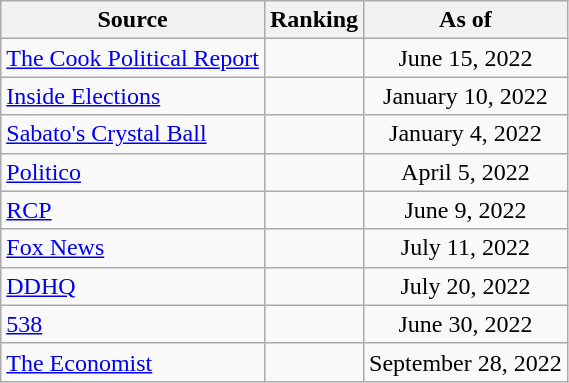<table class="wikitable" style="text-align:center">
<tr>
<th>Source</th>
<th>Ranking</th>
<th>As of</th>
</tr>
<tr>
<td align=left><a href='#'>The Cook Political Report</a></td>
<td></td>
<td>June 15, 2022</td>
</tr>
<tr>
<td align=left><a href='#'>Inside Elections</a></td>
<td></td>
<td>January 10, 2022</td>
</tr>
<tr>
<td align=left><a href='#'>Sabato's Crystal Ball</a></td>
<td></td>
<td>January 4, 2022</td>
</tr>
<tr>
<td align="left"><a href='#'>Politico</a></td>
<td></td>
<td>April 5, 2022</td>
</tr>
<tr>
<td align="left"><a href='#'>RCP</a></td>
<td></td>
<td>June 9, 2022</td>
</tr>
<tr>
<td align=left><a href='#'>Fox News</a></td>
<td></td>
<td>July 11, 2022</td>
</tr>
<tr>
<td align="left"><a href='#'>DDHQ</a></td>
<td></td>
<td>July 20, 2022</td>
</tr>
<tr>
<td align="left"><a href='#'>538</a></td>
<td></td>
<td>June 30, 2022</td>
</tr>
<tr>
<td align="left"><a href='#'>The Economist</a></td>
<td></td>
<td>September 28, 2022</td>
</tr>
</table>
